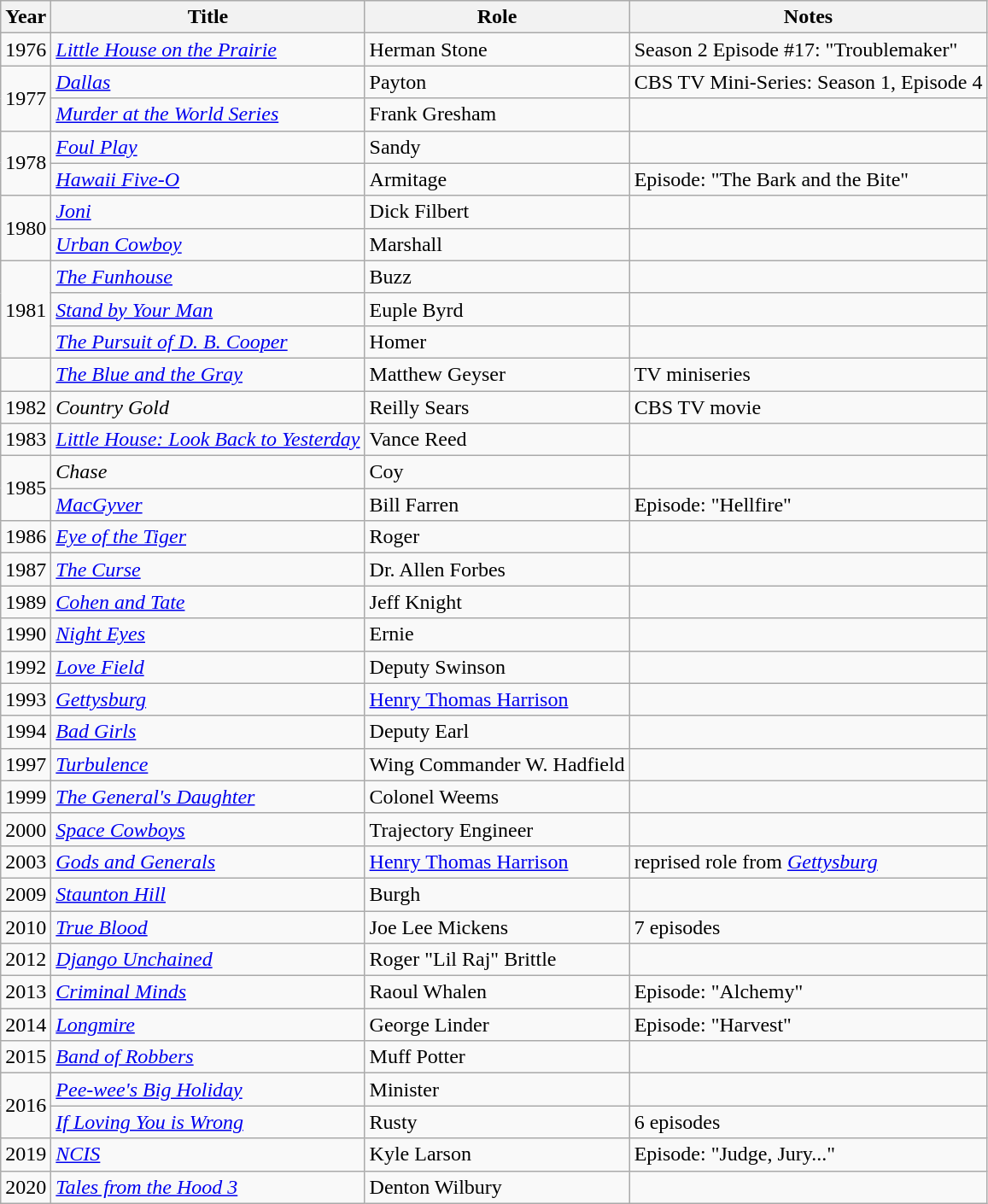<table class="wikitable sortable">
<tr>
<th>Year</th>
<th>Title</th>
<th>Role</th>
<th class="unsortable">Notes</th>
</tr>
<tr>
<td>1976</td>
<td><em><a href='#'>Little House on the Prairie</a></em></td>
<td>Herman Stone</td>
<td>Season 2 Episode #17: "Troublemaker"</td>
</tr>
<tr>
<td rowspan="2">1977</td>
<td><em><a href='#'>Dallas</a></em></td>
<td>Payton</td>
<td>CBS TV Mini-Series: Season 1, Episode 4</td>
</tr>
<tr>
<td><em><a href='#'>Murder at the World Series</a></em></td>
<td>Frank Gresham</td>
<td></td>
</tr>
<tr>
<td rowspan="2">1978</td>
<td><em><a href='#'>Foul Play</a></em></td>
<td>Sandy</td>
<td></td>
</tr>
<tr>
<td><em><a href='#'>Hawaii Five-O</a></em></td>
<td>Armitage</td>
<td>Episode: "The Bark and the Bite"</td>
</tr>
<tr>
<td rowspan="2">1980</td>
<td><em><a href='#'>Joni</a></em></td>
<td>Dick Filbert</td>
<td></td>
</tr>
<tr>
<td><em><a href='#'>Urban Cowboy</a></em></td>
<td>Marshall</td>
<td></td>
</tr>
<tr>
<td rowspan="3">1981</td>
<td><em><a href='#'>The Funhouse</a></em></td>
<td>Buzz</td>
<td></td>
</tr>
<tr>
<td><em><a href='#'>Stand by Your Man</a></em></td>
<td>Euple Byrd</td>
<td></td>
</tr>
<tr>
<td><em><a href='#'>The Pursuit of D. B. Cooper</a></em></td>
<td>Homer</td>
<td></td>
</tr>
<tr>
<td></td>
<td><em><a href='#'>The Blue and the Gray</a></em></td>
<td>Matthew Geyser</td>
<td>TV miniseries</td>
</tr>
<tr>
<td>1982</td>
<td><em>Country Gold</em></td>
<td>Reilly Sears</td>
<td>CBS TV movie</td>
</tr>
<tr>
<td>1983</td>
<td><em><a href='#'>Little House: Look Back to Yesterday</a></em></td>
<td>Vance Reed</td>
<td></td>
</tr>
<tr>
<td rowspan="2">1985</td>
<td><em>Chase</em></td>
<td>Coy</td>
<td></td>
</tr>
<tr>
<td><em><a href='#'>MacGyver</a></em></td>
<td>Bill Farren</td>
<td>Episode: "Hellfire"</td>
</tr>
<tr>
<td>1986</td>
<td><em><a href='#'>Eye of the Tiger</a></em></td>
<td>Roger</td>
<td></td>
</tr>
<tr>
<td>1987</td>
<td><em><a href='#'>The Curse</a></em></td>
<td>Dr. Allen Forbes</td>
<td></td>
</tr>
<tr>
<td>1989</td>
<td><em><a href='#'>Cohen and Tate</a></em></td>
<td>Jeff Knight</td>
<td></td>
</tr>
<tr>
<td>1990</td>
<td><em><a href='#'>Night Eyes</a></em></td>
<td>Ernie</td>
<td></td>
</tr>
<tr>
<td>1992</td>
<td><em><a href='#'>Love Field</a></em></td>
<td>Deputy Swinson</td>
<td></td>
</tr>
<tr>
<td>1993</td>
<td><em><a href='#'>Gettysburg</a></em></td>
<td><a href='#'>Henry Thomas Harrison</a></td>
<td></td>
</tr>
<tr>
<td>1994</td>
<td><em><a href='#'>Bad Girls</a></em></td>
<td>Deputy Earl</td>
<td></td>
</tr>
<tr>
<td>1997</td>
<td><em><a href='#'>Turbulence</a></em></td>
<td>Wing Commander W. Hadfield</td>
<td></td>
</tr>
<tr>
<td>1999</td>
<td><em><a href='#'>The General's Daughter</a></em></td>
<td>Colonel Weems</td>
<td></td>
</tr>
<tr>
<td>2000</td>
<td><em><a href='#'>Space Cowboys</a></em></td>
<td>Trajectory Engineer</td>
<td></td>
</tr>
<tr>
<td>2003</td>
<td><em><a href='#'>Gods and Generals</a></em></td>
<td><a href='#'>Henry Thomas Harrison</a></td>
<td>reprised role from <em><a href='#'>Gettysburg</a></em></td>
</tr>
<tr>
<td>2009</td>
<td><em><a href='#'>Staunton Hill</a></em></td>
<td>Burgh</td>
<td></td>
</tr>
<tr>
<td>2010</td>
<td><em><a href='#'>True Blood</a></em></td>
<td>Joe Lee Mickens</td>
<td>7 episodes</td>
</tr>
<tr>
<td>2012</td>
<td><em><a href='#'>Django Unchained</a></em></td>
<td>Roger "Lil Raj" Brittle</td>
<td></td>
</tr>
<tr>
<td>2013</td>
<td><em><a href='#'>Criminal Minds</a></em></td>
<td>Raoul Whalen</td>
<td>Episode: "Alchemy"</td>
</tr>
<tr>
<td>2014</td>
<td><em><a href='#'>Longmire</a></em></td>
<td>George Linder</td>
<td>Episode: "Harvest"</td>
</tr>
<tr>
<td>2015</td>
<td><em><a href='#'>Band of Robbers</a></em></td>
<td>Muff Potter</td>
<td></td>
</tr>
<tr>
<td rowspan="2">2016</td>
<td><em><a href='#'>Pee-wee's Big Holiday</a></em></td>
<td>Minister</td>
<td></td>
</tr>
<tr>
<td><em><a href='#'>If Loving You is Wrong</a></em></td>
<td>Rusty</td>
<td>6 episodes</td>
</tr>
<tr>
<td>2019</td>
<td><em><a href='#'>NCIS</a></em></td>
<td>Kyle Larson</td>
<td>Episode: "Judge, Jury..."</td>
</tr>
<tr>
<td>2020</td>
<td><em><a href='#'>Tales from the Hood 3</a></em></td>
<td>Denton Wilbury</td>
<td></td>
</tr>
</table>
